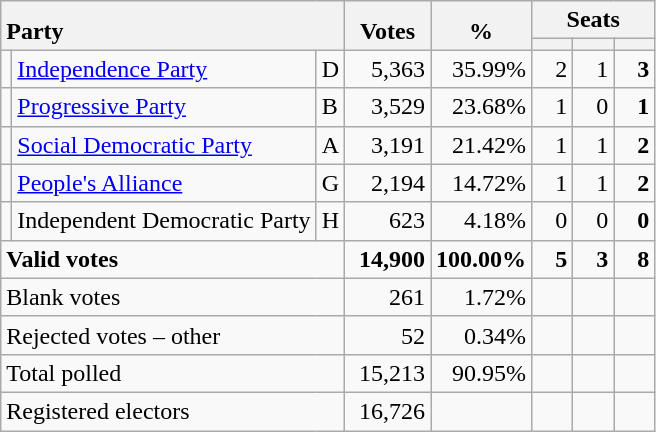<table class="wikitable" border="1" style="text-align:right;">
<tr>
<th style="text-align:left;" valign=bottom rowspan=2 colspan=3>Party</th>
<th align=center valign=bottom rowspan=2 width="50">Votes</th>
<th align=center valign=bottom rowspan=2 width="50">%</th>
<th colspan=3>Seats</th>
</tr>
<tr>
<th align=center valign=bottom width="20"><small></small></th>
<th align=center valign=bottom width="20"><small><a href='#'></a></small></th>
<th align=center valign=bottom width="20"><small></small></th>
</tr>
<tr>
<td></td>
<td align=left><a href='#'>Independence Party</a></td>
<td align=left>D</td>
<td>5,363</td>
<td>35.99%</td>
<td>2</td>
<td>1</td>
<td><strong>3</strong></td>
</tr>
<tr>
<td></td>
<td align=left><a href='#'>Progressive Party</a></td>
<td align=left>B</td>
<td>3,529</td>
<td>23.68%</td>
<td>1</td>
<td>0</td>
<td><strong>1</strong></td>
</tr>
<tr>
<td></td>
<td align=left><a href='#'>Social Democratic Party</a></td>
<td align=left>A</td>
<td>3,191</td>
<td>21.42%</td>
<td>1</td>
<td>1</td>
<td><strong>2</strong></td>
</tr>
<tr>
<td></td>
<td align=left><a href='#'>People's Alliance</a></td>
<td align=left>G</td>
<td>2,194</td>
<td>14.72%</td>
<td>1</td>
<td>1</td>
<td><strong>2</strong></td>
</tr>
<tr>
<td></td>
<td align=left>Independent Democratic Party</td>
<td align=left>H</td>
<td>623</td>
<td>4.18%</td>
<td>0</td>
<td>0</td>
<td><strong>0</strong></td>
</tr>
<tr style="font-weight:bold">
<td align=left colspan=3>Valid votes</td>
<td>14,900</td>
<td>100.00%</td>
<td>5</td>
<td>3</td>
<td>8</td>
</tr>
<tr>
<td align=left colspan=3>Blank votes</td>
<td>261</td>
<td>1.72%</td>
<td></td>
<td></td>
<td></td>
</tr>
<tr>
<td align=left colspan=3>Rejected votes – other</td>
<td>52</td>
<td>0.34%</td>
<td></td>
<td></td>
<td></td>
</tr>
<tr>
<td align=left colspan=3>Total polled</td>
<td>15,213</td>
<td>90.95%</td>
<td></td>
<td></td>
<td></td>
</tr>
<tr>
<td align=left colspan=3>Registered electors</td>
<td>16,726</td>
<td></td>
<td></td>
<td></td>
<td></td>
</tr>
</table>
